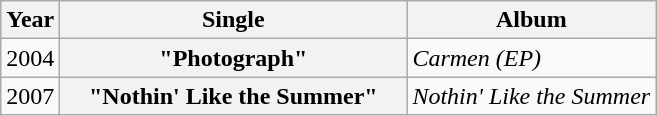<table class="wikitable plainrowheaders">
<tr>
<th>Year</th>
<th style="width:14em;">Single</th>
<th>Album</th>
</tr>
<tr>
<td>2004</td>
<th scope="row">"Photograph"</th>
<td><em>Carmen (EP)</em></td>
</tr>
<tr>
<td>2007</td>
<th scope="row">"Nothin' Like the Summer"</th>
<td><em>Nothin' Like the Summer</em></td>
</tr>
</table>
